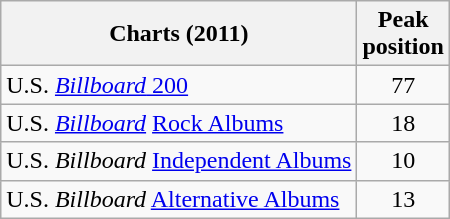<table class="wikitable sortable">
<tr>
<th>Charts (2011)</th>
<th>Peak<br>position</th>
</tr>
<tr>
<td>U.S. <a href='#'><em>Billboard</em> 200</a></td>
<td align="center">77</td>
</tr>
<tr>
<td>U.S. <em><a href='#'>Billboard</a></em> <a href='#'>Rock Albums</a></td>
<td align="center">18</td>
</tr>
<tr>
<td>U.S. <em>Billboard</em> <a href='#'>Independent Albums</a></td>
<td align="center">10</td>
</tr>
<tr>
<td>U.S. <em>Billboard</em> <a href='#'>Alternative Albums</a></td>
<td align="center">13</td>
</tr>
</table>
